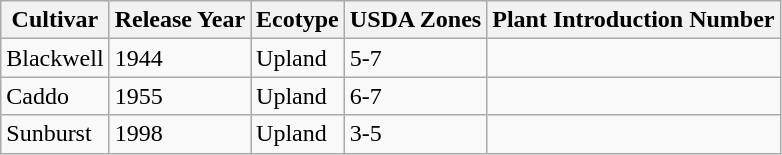<table class="wikitable">
<tr>
<th>Cultivar</th>
<th>Release Year</th>
<th>Ecotype</th>
<th>USDA Zones</th>
<th>Plant Introduction Number</th>
</tr>
<tr>
<td>Blackwell</td>
<td>1944</td>
<td>Upland</td>
<td>5-7</td>
<td></td>
</tr>
<tr>
<td>Caddo</td>
<td>1955</td>
<td>Upland</td>
<td>6-7</td>
<td></td>
</tr>
<tr>
<td>Sunburst</td>
<td>1998</td>
<td>Upland</td>
<td>3-5</td>
<td></td>
</tr>
</table>
